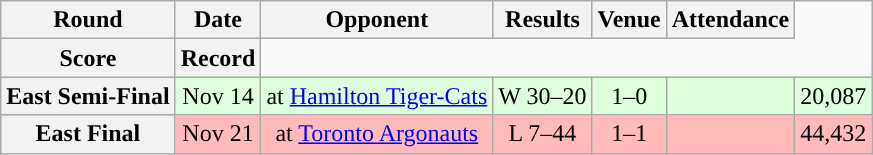<table class="wikitable" style="text-align:center">
<tr>
<th>Round</th>
<th>Date</th>
<th>Opponent</th>
<th>Results</th>
<th>Venue</th>
<th>Attendance</th>
</tr>
<tr>
<th>Score</th>
<th>Record</th>
</tr>
<tr style="background:#ddffdd">
<th>East Semi-Final</th>
<td>Nov 14</td>
<td>at <a href='#'>Hamilton Tiger-Cats</a></td>
<td>W 30–20</td>
<td>1–0</td>
<td></td>
<td>20,087</td>
</tr>
<tr style="background:#ffbbbb">
<th>East Final</th>
<td>Nov 21</td>
<td>at <a href='#'>Toronto Argonauts</a></td>
<td>L 7–44</td>
<td>1–1</td>
<td></td>
<td>44,432</td>
</tr>
</table>
